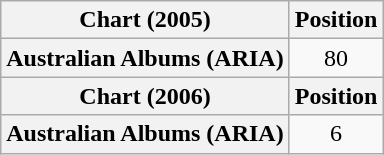<table class="wikitable plainrowheaders" style="text-align:center">
<tr>
<th scope="col">Chart (2005)</th>
<th scope="col">Position</th>
</tr>
<tr>
<th scope="row">Australian Albums (ARIA)</th>
<td>80</td>
</tr>
<tr>
<th scope="col">Chart (2006)</th>
<th scope="col">Position</th>
</tr>
<tr>
<th scope="row">Australian Albums (ARIA)</th>
<td>6</td>
</tr>
</table>
